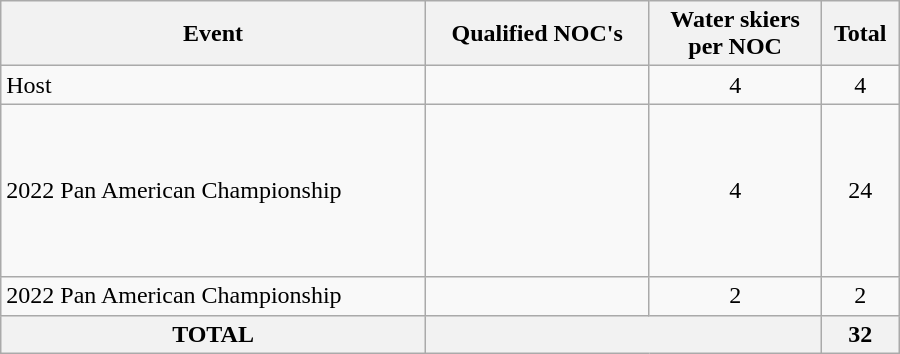<table class="wikitable" width=600>
<tr>
<th>Event</th>
<th>Qualified NOC's</th>
<th>Water skiers<br> per NOC</th>
<th>Total</th>
</tr>
<tr>
<td>Host</td>
<td></td>
<td align="center">4</td>
<td align="center">4</td>
</tr>
<tr>
<td>2022 Pan American Championship</td>
<td><br><br><br><br><br><br><s></s></td>
<td align="center">4</td>
<td align="center">24</td>
</tr>
<tr>
<td>2022 Pan American Championship</td>
<td><br></td>
<td align="center">2</td>
<td align="center">2</td>
</tr>
<tr>
<th>TOTAL</th>
<th colspan="2"></th>
<th>32</th>
</tr>
</table>
